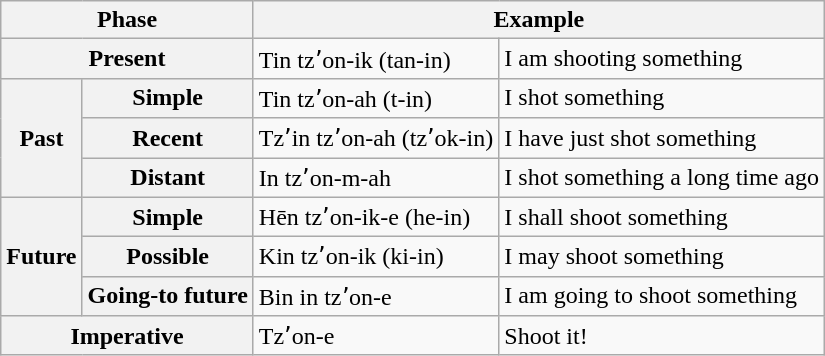<table class= "wikitable">
<tr>
<th colspan=2>Phase</th>
<th colspan=2>Example</th>
</tr>
<tr>
<th colspan=2>Present</th>
<td>Tin tzʼon-ik (tan-in)</td>
<td>I am shooting something</td>
</tr>
<tr>
<th rowspan=3>Past</th>
<th>Simple</th>
<td>Tin tzʼon-ah (t-in)</td>
<td>I shot something</td>
</tr>
<tr>
<th>Recent</th>
<td>Tzʼin tzʼon-ah (tzʼok-in)</td>
<td>I have just shot something</td>
</tr>
<tr>
<th>Distant</th>
<td>In tzʼon-m-ah</td>
<td>I shot something a long time ago</td>
</tr>
<tr>
<th rowspan=3>Future</th>
<th>Simple</th>
<td>Hēn tzʼon-ik-e (he-in)</td>
<td>I shall shoot something</td>
</tr>
<tr>
<th>Possible</th>
<td>Kin tzʼon-ik (ki-in)</td>
<td>I may shoot something</td>
</tr>
<tr>
<th>Going-to future</th>
<td>Bin in tzʼon-e</td>
<td>I am going to shoot something</td>
</tr>
<tr>
<th colspan=2>Imperative</th>
<td>Tzʼon-e</td>
<td>Shoot it!</td>
</tr>
</table>
